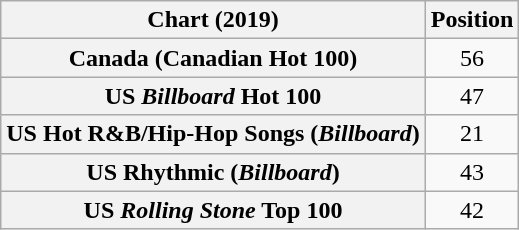<table class="wikitable sortable plainrowheaders" style="text-align:center">
<tr>
<th scope="col">Chart (2019)</th>
<th scope="col">Position</th>
</tr>
<tr>
<th scope="row">Canada (Canadian Hot 100)</th>
<td>56</td>
</tr>
<tr>
<th scope="row">US <em>Billboard</em> Hot 100</th>
<td>47</td>
</tr>
<tr>
<th scope="row">US Hot R&B/Hip-Hop Songs (<em>Billboard</em>)</th>
<td>21</td>
</tr>
<tr>
<th scope="row">US Rhythmic (<em>Billboard</em>)</th>
<td>43</td>
</tr>
<tr>
<th scope="row">US <em>Rolling Stone</em> Top 100</th>
<td>42</td>
</tr>
</table>
